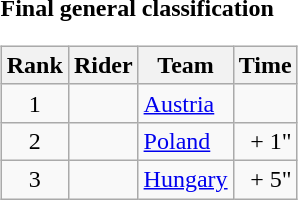<table>
<tr>
<td><strong>Final general classification</strong><br><table class="wikitable">
<tr>
<th scope="col">Rank</th>
<th scope="col">Rider</th>
<th scope="col">Team</th>
<th scope="col">Time</th>
</tr>
<tr>
<td style="text-align:center;">1</td>
<td></td>
<td><a href='#'>Austria</a></td>
<td style="text-align:right;"></td>
</tr>
<tr>
<td style="text-align:center;">2</td>
<td></td>
<td><a href='#'>Poland</a></td>
<td style="text-align:right;">+ 1"</td>
</tr>
<tr>
<td style="text-align:center;">3</td>
<td></td>
<td><a href='#'>Hungary</a></td>
<td style="text-align:right;">+ 5"</td>
</tr>
</table>
</td>
</tr>
</table>
